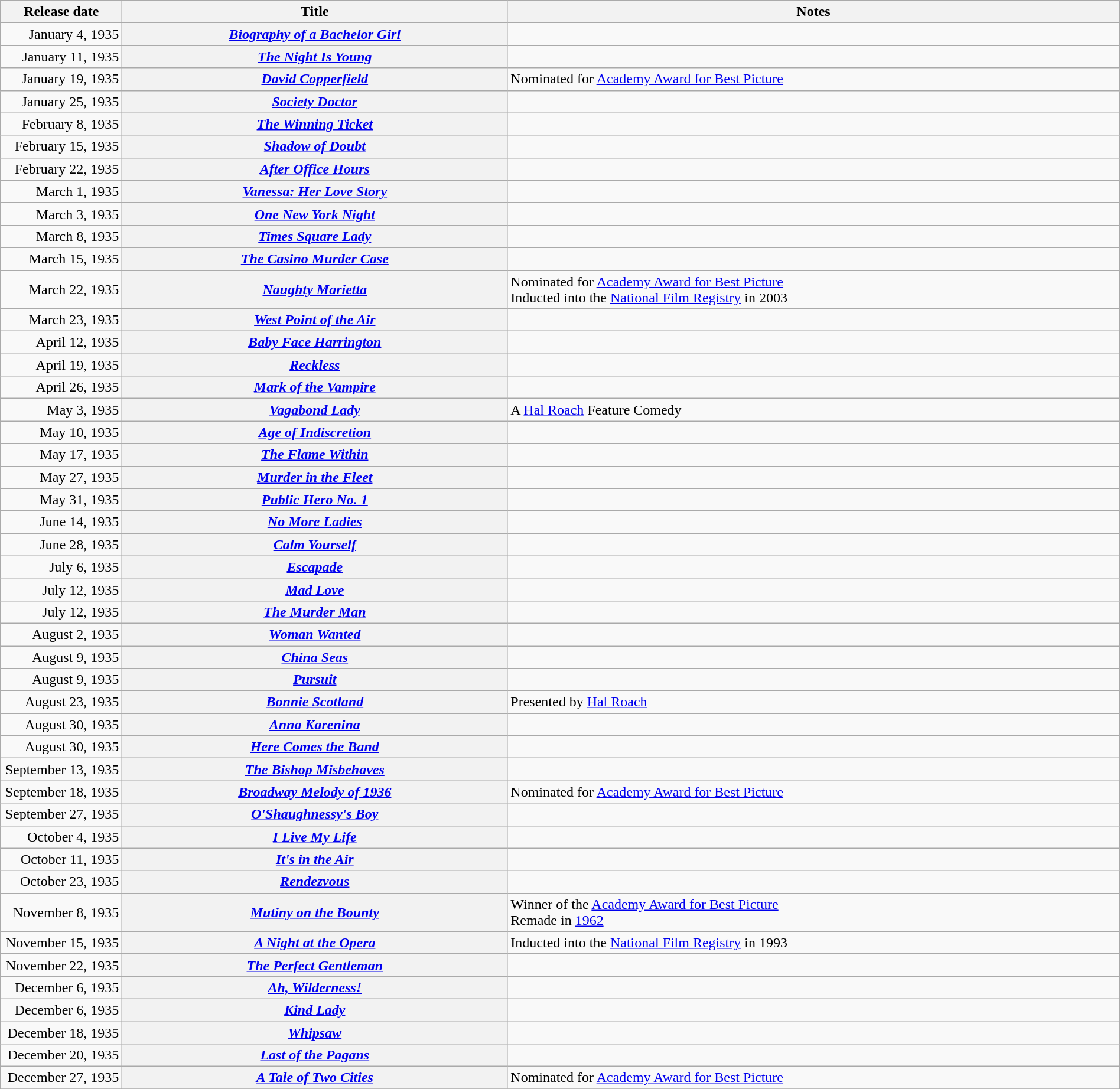<table class="wikitable sortable" style="width:100%;">
<tr>
<th scope="col" style="width:130px;">Release date</th>
<th>Title</th>
<th>Notes</th>
</tr>
<tr>
<td style="text-align:right;">January 4, 1935</td>
<th scope="row"><em><a href='#'>Biography of a Bachelor Girl</a></em></th>
<td></td>
</tr>
<tr>
<td style="text-align:right;">January 11, 1935</td>
<th scope="row"><em><a href='#'>The Night Is Young</a></em></th>
<td></td>
</tr>
<tr>
<td style="text-align:right;">January 19, 1935</td>
<th scope="row"><em><a href='#'>David Copperfield</a></em></th>
<td>Nominated for <a href='#'>Academy Award for Best Picture</a></td>
</tr>
<tr>
<td style="text-align:right;">January 25, 1935</td>
<th scope="row"><em><a href='#'>Society Doctor</a></em></th>
<td></td>
</tr>
<tr>
<td style="text-align:right;">February 8, 1935</td>
<th scope="row"><em><a href='#'>The Winning Ticket</a></em></th>
<td></td>
</tr>
<tr>
<td style="text-align:right;">February 15, 1935</td>
<th scope="row"><em><a href='#'>Shadow of Doubt</a></em></th>
<td></td>
</tr>
<tr>
<td style="text-align:right;">February 22, 1935</td>
<th scope="row"><em><a href='#'>After Office Hours</a></em></th>
<td></td>
</tr>
<tr>
<td style="text-align:right;">March 1, 1935</td>
<th scope="row"><em><a href='#'>Vanessa: Her Love Story</a></em></th>
<td></td>
</tr>
<tr>
<td style="text-align:right;">March 3, 1935</td>
<th scope="row"><em><a href='#'>One New York Night</a></em></th>
<td></td>
</tr>
<tr>
<td style="text-align:right;">March 8, 1935</td>
<th scope="row"><em><a href='#'>Times Square Lady</a></em></th>
<td></td>
</tr>
<tr>
<td style="text-align:right;">March 15, 1935</td>
<th scope="row"><em><a href='#'>The Casino Murder Case</a></em></th>
<td></td>
</tr>
<tr>
<td style="text-align:right;">March 22, 1935</td>
<th scope="row"><em><a href='#'>Naughty Marietta</a></em></th>
<td>Nominated for <a href='#'>Academy Award for Best Picture</a><br>Inducted into the <a href='#'>National Film Registry</a> in 2003</td>
</tr>
<tr>
<td style="text-align:right;">March 23, 1935</td>
<th scope="row"><em><a href='#'>West Point of the Air</a></em></th>
<td></td>
</tr>
<tr>
<td style="text-align:right;">April 12, 1935</td>
<th scope="row"><em><a href='#'>Baby Face Harrington</a></em></th>
<td></td>
</tr>
<tr>
<td style="text-align:right;">April 19, 1935</td>
<th scope="row"><em><a href='#'>Reckless</a></em></th>
<td></td>
</tr>
<tr>
<td style="text-align:right;">April 26, 1935</td>
<th scope="row"><em><a href='#'>Mark of the Vampire</a></em></th>
<td></td>
</tr>
<tr>
<td style="text-align:right;">May 3, 1935</td>
<th scope="row"><em><a href='#'>Vagabond Lady</a></em></th>
<td>A <a href='#'>Hal Roach</a> Feature Comedy</td>
</tr>
<tr>
<td style="text-align:right;">May 10, 1935</td>
<th scope="row"><em><a href='#'>Age of Indiscretion</a></em></th>
<td></td>
</tr>
<tr>
<td style="text-align:right;">May 17, 1935</td>
<th scope="row"><em><a href='#'>The Flame Within</a></em></th>
<td></td>
</tr>
<tr>
<td style="text-align:right;">May 27, 1935</td>
<th scope="row"><em><a href='#'>Murder in the Fleet</a></em></th>
<td></td>
</tr>
<tr>
<td style="text-align:right;">May 31, 1935</td>
<th scope="row"><em><a href='#'>Public Hero No. 1</a></em></th>
<td></td>
</tr>
<tr>
<td style="text-align:right;">June 14, 1935</td>
<th scope="row"><em><a href='#'>No More Ladies</a></em></th>
<td></td>
</tr>
<tr>
<td style="text-align:right;">June 28, 1935</td>
<th scope="row"><em><a href='#'>Calm Yourself</a></em></th>
<td></td>
</tr>
<tr>
<td style="text-align:right;">July 6, 1935</td>
<th scope="row"><em><a href='#'>Escapade</a></em></th>
<td></td>
</tr>
<tr>
<td style="text-align:right;">July 12, 1935</td>
<th scope="row"><em><a href='#'>Mad Love</a></em></th>
<td></td>
</tr>
<tr>
<td style="text-align:right;">July 12, 1935</td>
<th scope="row"><em><a href='#'>The Murder Man</a></em></th>
<td></td>
</tr>
<tr>
<td style="text-align:right;">August 2, 1935</td>
<th scope="row"><em><a href='#'>Woman Wanted</a></em></th>
<td></td>
</tr>
<tr>
<td style="text-align:right;">August 9, 1935</td>
<th scope="row"><em><a href='#'>China Seas</a></em></th>
<td></td>
</tr>
<tr>
<td style="text-align:right;">August 9, 1935</td>
<th scope="row"><em><a href='#'>Pursuit</a></em></th>
<td></td>
</tr>
<tr>
<td style="text-align:right;">August 23, 1935</td>
<th scope="row"><em><a href='#'>Bonnie Scotland</a></em></th>
<td>Presented by <a href='#'>Hal Roach</a></td>
</tr>
<tr>
<td style="text-align:right;">August 30, 1935</td>
<th scope="row"><em><a href='#'>Anna Karenina</a></em></th>
<td></td>
</tr>
<tr>
<td style="text-align:right;">August 30, 1935</td>
<th scope="row"><em><a href='#'>Here Comes the Band</a></em></th>
<td></td>
</tr>
<tr>
<td style="text-align:right;">September 13, 1935</td>
<th scope="row"><em><a href='#'>The Bishop Misbehaves</a></em></th>
<td></td>
</tr>
<tr>
<td style="text-align:right;">September 18, 1935</td>
<th scope="row"><em><a href='#'>Broadway Melody of 1936</a></em></th>
<td>Nominated for <a href='#'>Academy Award for Best Picture</a></td>
</tr>
<tr>
<td style="text-align:right;">September 27, 1935</td>
<th scope="row"><em><a href='#'>O'Shaughnessy's Boy</a></em></th>
<td></td>
</tr>
<tr>
<td style="text-align:right;">October 4, 1935</td>
<th scope="row"><em><a href='#'>I Live My Life</a></em></th>
<td></td>
</tr>
<tr>
<td style="text-align:right;">October 11, 1935</td>
<th scope="row"><em><a href='#'>It's in the Air</a></em></th>
<td></td>
</tr>
<tr>
<td style="text-align:right;">October 23, 1935</td>
<th scope="row"><em><a href='#'>Rendezvous</a></em></th>
<td></td>
</tr>
<tr>
<td style="text-align:right;">November 8, 1935</td>
<th scope="row"><em><a href='#'>Mutiny on the Bounty</a></em></th>
<td>Winner of the <a href='#'>Academy Award for Best Picture</a><br>Remade in <a href='#'>1962</a></td>
</tr>
<tr>
<td style="text-align:right;">November 15, 1935</td>
<th scope="row"><em><a href='#'>A Night at the Opera</a></em></th>
<td>Inducted into the <a href='#'>National Film Registry</a> in 1993</td>
</tr>
<tr>
<td style="text-align:right;">November 22, 1935</td>
<th scope="row"><em><a href='#'>The Perfect Gentleman</a></em></th>
<td></td>
</tr>
<tr>
<td style="text-align:right;">December 6, 1935</td>
<th scope="row"><em><a href='#'>Ah, Wilderness!</a></em></th>
<td></td>
</tr>
<tr>
<td style="text-align:right;">December 6, 1935</td>
<th scope="row"><em><a href='#'>Kind Lady</a></em></th>
<td></td>
</tr>
<tr>
<td style="text-align:right;">December 18, 1935</td>
<th scope="row"><em><a href='#'>Whipsaw</a></em></th>
<td></td>
</tr>
<tr>
<td style="text-align:right;">December 20, 1935</td>
<th scope="row"><em><a href='#'>Last of the Pagans</a></em></th>
<td></td>
</tr>
<tr>
<td style="text-align:right;">December 27, 1935</td>
<th scope="row"><em><a href='#'>A Tale of Two Cities</a></em></th>
<td>Nominated for <a href='#'>Academy Award for Best Picture</a></td>
</tr>
<tr>
</tr>
</table>
